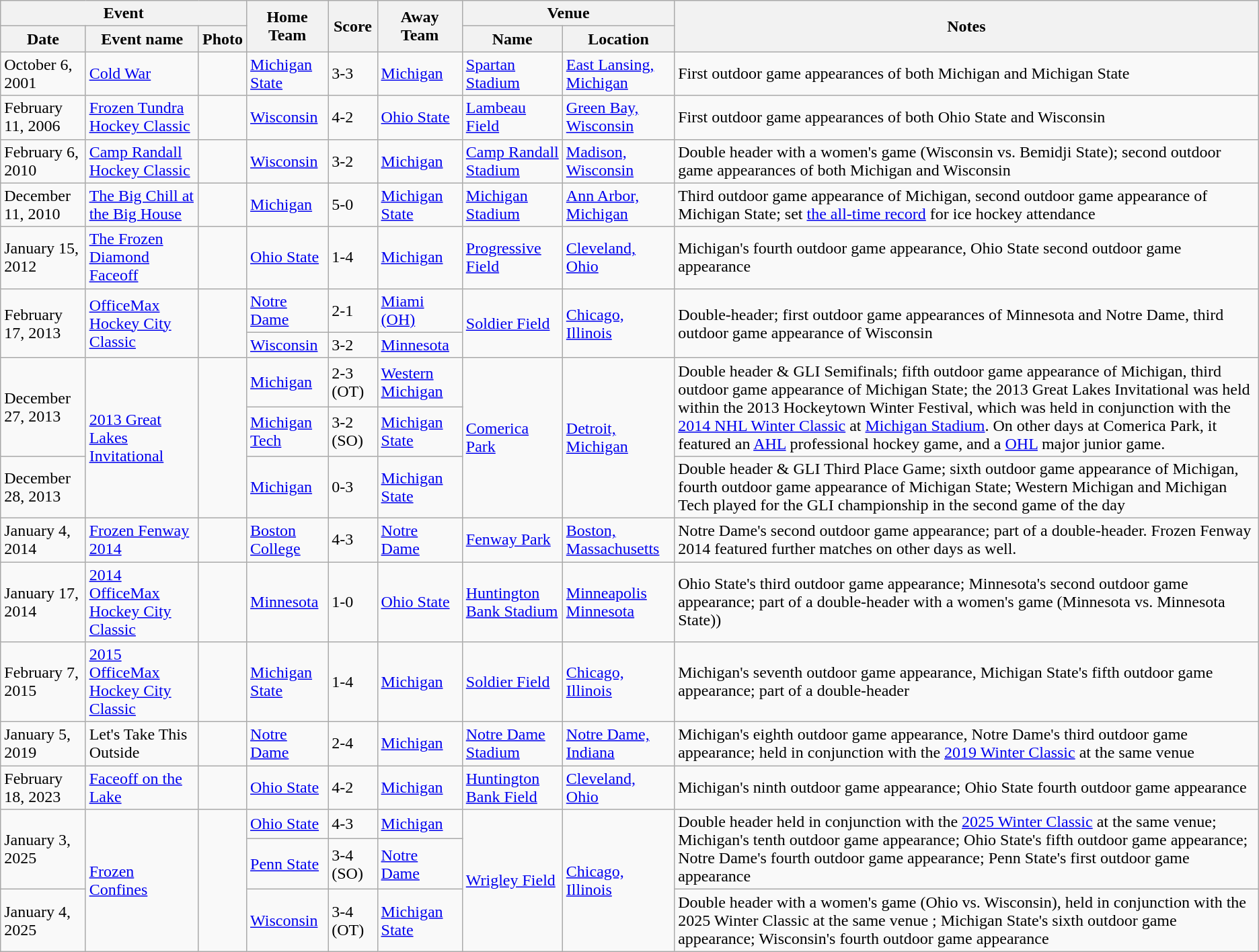<table class="wikitable">
<tr>
<th colspan=3>Event</th>
<th rowspan=2>Home Team</th>
<th rowspan=2>Score</th>
<th rowspan=2>Away Team</th>
<th Colspan=2>Venue</th>
<th rowspan=2>Notes</th>
</tr>
<tr>
<th>Date</th>
<th>Event name</th>
<th>Photo</th>
<th>Name</th>
<th>Location</th>
</tr>
<tr>
<td>October 6, 2001</td>
<td><a href='#'>Cold War</a></td>
<td></td>
<td><a href='#'>Michigan State</a></td>
<td>3-3</td>
<td><a href='#'>Michigan</a></td>
<td><a href='#'>Spartan Stadium</a></td>
<td><a href='#'>East Lansing, Michigan</a></td>
<td>First outdoor game appearances of both Michigan and Michigan State</td>
</tr>
<tr>
<td>February 11, 2006</td>
<td><a href='#'>Frozen Tundra Hockey Classic</a></td>
<td></td>
<td><a href='#'>Wisconsin</a></td>
<td>4-2</td>
<td><a href='#'>Ohio State</a></td>
<td><a href='#'>Lambeau Field</a></td>
<td><a href='#'>Green Bay, Wisconsin</a></td>
<td>First outdoor game appearances of both Ohio State and Wisconsin</td>
</tr>
<tr>
<td>February 6, 2010</td>
<td><a href='#'>Camp Randall Hockey Classic</a></td>
<td></td>
<td><a href='#'>Wisconsin</a></td>
<td>3-2</td>
<td><a href='#'>Michigan</a></td>
<td><a href='#'>Camp Randall Stadium</a></td>
<td><a href='#'>Madison, Wisconsin</a></td>
<td>Double header with a women's game (Wisconsin vs. Bemidji State); second outdoor game appearances of both Michigan and Wisconsin</td>
</tr>
<tr>
<td>December 11, 2010</td>
<td><a href='#'>The Big Chill at the Big House</a></td>
<td></td>
<td><a href='#'>Michigan</a></td>
<td>5-0</td>
<td><a href='#'>Michigan State</a></td>
<td><a href='#'>Michigan Stadium</a></td>
<td><a href='#'>Ann Arbor, Michigan</a></td>
<td>Third outdoor game appearance of Michigan, second outdoor game appearance of Michigan State; set <a href='#'>the all-time record</a> for ice hockey attendance</td>
</tr>
<tr>
<td>January 15, 2012</td>
<td><a href='#'>The Frozen Diamond Faceoff</a></td>
<td></td>
<td><a href='#'>Ohio State</a></td>
<td>1-4</td>
<td><a href='#'>Michigan</a></td>
<td><a href='#'>Progressive Field</a></td>
<td><a href='#'>Cleveland, Ohio</a></td>
<td>Michigan's fourth outdoor game appearance, Ohio State second outdoor game appearance</td>
</tr>
<tr>
<td rowspan=2>February 17, 2013</td>
<td rowspan=2><a href='#'>OfficeMax Hockey City Classic</a></td>
<td rowspan=2></td>
<td><a href='#'>Notre Dame</a></td>
<td>2-1</td>
<td><a href='#'>Miami (OH)</a></td>
<td rowspan=2><a href='#'>Soldier Field</a></td>
<td rowspan=2><a href='#'>Chicago, Illinois</a></td>
<td rowspan=2>Double-header; first outdoor game appearances of Minnesota and Notre Dame, third outdoor game appearance of Wisconsin</td>
</tr>
<tr>
<td><a href='#'>Wisconsin</a></td>
<td>3-2</td>
<td><a href='#'>Minnesota</a></td>
</tr>
<tr>
<td rowspan=2>December 27, 2013</td>
<td rowspan=3><a href='#'>2013 Great Lakes Invitational</a></td>
<td rowspan=3></td>
<td><a href='#'>Michigan</a></td>
<td>2-3 (OT)</td>
<td><a href='#'>Western Michigan</a></td>
<td rowspan=3><a href='#'>Comerica Park</a></td>
<td rowspan=3><a href='#'>Detroit, Michigan</a></td>
<td rowspan=2>Double header & GLI Semifinals; fifth outdoor game appearance of Michigan, third outdoor game appearance of Michigan State; the 2013 Great Lakes Invitational was held within the 2013 Hockeytown Winter Festival, which was held in conjunction with the <a href='#'>2014 NHL Winter Classic</a> at <a href='#'>Michigan Stadium</a>. On other days at Comerica Park, it featured an <a href='#'>AHL</a> professional hockey game, and a <a href='#'>OHL</a> major junior game.</td>
</tr>
<tr>
<td><a href='#'>Michigan Tech</a></td>
<td>3-2 (SO)</td>
<td><a href='#'>Michigan State</a></td>
</tr>
<tr>
<td>December 28, 2013</td>
<td><a href='#'>Michigan</a></td>
<td>0-3</td>
<td><a href='#'>Michigan State</a></td>
<td>Double header & GLI Third Place Game; sixth outdoor game appearance of Michigan, fourth outdoor game appearance of Michigan State; Western Michigan and Michigan Tech played for the GLI championship in the second game of the day</td>
</tr>
<tr>
<td>January 4, 2014</td>
<td><a href='#'>Frozen Fenway 2014</a></td>
<td></td>
<td><a href='#'>Boston College</a></td>
<td>4-3</td>
<td><a href='#'>Notre Dame</a></td>
<td><a href='#'>Fenway Park</a></td>
<td><a href='#'>Boston, Massachusetts</a></td>
<td>Notre Dame's second outdoor game appearance; part of a double-header. Frozen Fenway 2014 featured further matches on other days as well.</td>
</tr>
<tr>
<td>January 17, 2014</td>
<td><a href='#'>2014 OfficeMax Hockey City Classic</a></td>
<td></td>
<td><a href='#'>Minnesota</a></td>
<td>1-0</td>
<td><a href='#'>Ohio State</a></td>
<td><a href='#'>Huntington Bank Stadium</a></td>
<td><a href='#'>Minneapolis Minnesota</a></td>
<td>Ohio State's third outdoor game appearance; Minnesota's second outdoor game appearance; part of a double-header with a women's game (Minnesota vs. Minnesota State))</td>
</tr>
<tr>
<td>February 7, 2015</td>
<td><a href='#'>2015 OfficeMax Hockey City Classic</a></td>
<td></td>
<td><a href='#'>Michigan State</a></td>
<td>1-4</td>
<td><a href='#'>Michigan</a></td>
<td><a href='#'>Soldier Field</a></td>
<td><a href='#'>Chicago, Illinois</a></td>
<td>Michigan's seventh outdoor game appearance, Michigan State's fifth outdoor game appearance; part of a double-header</td>
</tr>
<tr>
<td>January 5, 2019</td>
<td>Let's Take This Outside</td>
<td></td>
<td><a href='#'>Notre Dame</a></td>
<td>2-4</td>
<td><a href='#'>Michigan</a></td>
<td><a href='#'>Notre Dame Stadium</a></td>
<td><a href='#'>Notre Dame, Indiana</a></td>
<td>Michigan's eighth outdoor game appearance, Notre Dame's third outdoor game appearance; held in conjunction with the <a href='#'>2019 Winter Classic</a> at the same venue</td>
</tr>
<tr>
<td>February 18, 2023</td>
<td><a href='#'>Faceoff on the Lake</a></td>
<td></td>
<td><a href='#'>Ohio State</a></td>
<td>4-2</td>
<td><a href='#'>Michigan</a></td>
<td><a href='#'>Huntington Bank Field</a></td>
<td><a href='#'>Cleveland, Ohio</a></td>
<td>Michigan's ninth outdoor game appearance; Ohio State fourth outdoor game appearance</td>
</tr>
<tr>
<td rowspan=2>January 3, 2025</td>
<td rowspan=3><a href='#'>Frozen Confines</a></td>
<td rowspan=3></td>
<td><a href='#'>Ohio State</a></td>
<td>4-3</td>
<td><a href='#'>Michigan</a></td>
<td rowspan=3><a href='#'>Wrigley Field</a></td>
<td rowspan=3><a href='#'>Chicago, Illinois</a></td>
<td rowspan=2>Double header held in conjunction with the <a href='#'>2025 Winter Classic</a> at the same venue; Michigan's tenth outdoor game appearance; Ohio State's fifth outdoor game appearance; Notre Dame's fourth outdoor game appearance; Penn State's first outdoor game appearance</td>
</tr>
<tr>
<td><a href='#'>Penn State</a></td>
<td>3-4 (SO)</td>
<td><a href='#'>Notre Dame</a></td>
</tr>
<tr>
<td>January 4, 2025</td>
<td><a href='#'>Wisconsin</a></td>
<td>3-4 (OT)</td>
<td><a href='#'>Michigan State</a></td>
<td>Double header with a women's game (Ohio vs. Wisconsin), held in conjunction with the 2025 Winter Classic at the same venue ; Michigan State's sixth outdoor game appearance; Wisconsin's fourth outdoor game appearance</td>
</tr>
</table>
